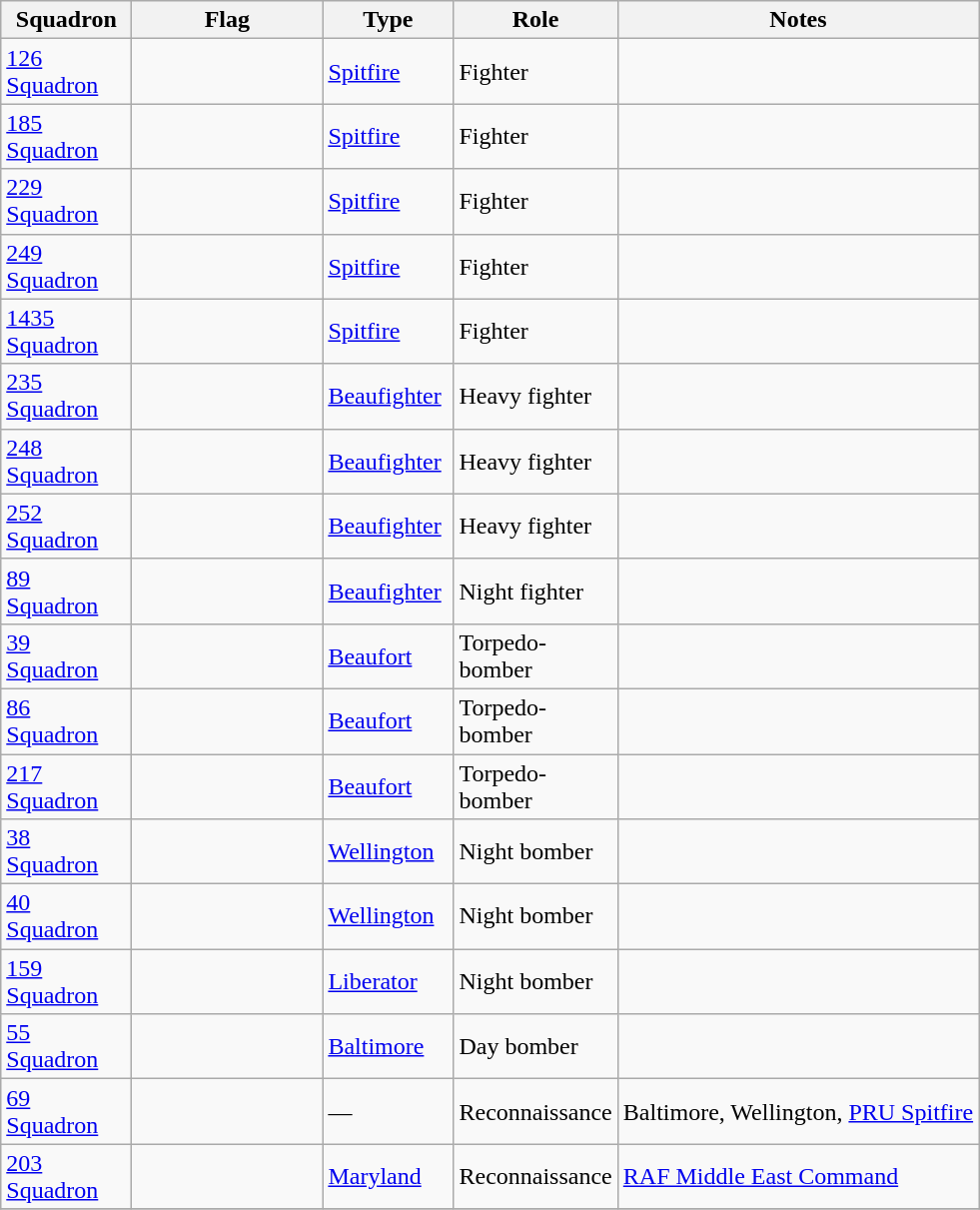<table class="wikitable sortable">
<tr>
<th scope="col" width="80px">Squadron</th>
<th scope="col" width="120px">Flag</th>
<th scope="col" width="80px">Type</th>
<th scope="col" width="80px">Role</th>
<th>Notes</th>
</tr>
<tr>
<td><a href='#'>126 Squadron</a></td>
<td></td>
<td><a href='#'>Spitfire</a></td>
<td>Fighter</td>
<td></td>
</tr>
<tr>
<td><a href='#'>185 Squadron</a></td>
<td></td>
<td><a href='#'>Spitfire</a></td>
<td>Fighter</td>
<td></td>
</tr>
<tr>
<td><a href='#'>229 Squadron</a></td>
<td></td>
<td><a href='#'>Spitfire</a></td>
<td>Fighter</td>
<td></td>
</tr>
<tr>
<td><a href='#'>249 Squadron</a></td>
<td></td>
<td><a href='#'>Spitfire</a></td>
<td>Fighter</td>
<td></td>
</tr>
<tr>
<td><a href='#'>1435 Squadron</a></td>
<td></td>
<td><a href='#'>Spitfire</a></td>
<td>Fighter</td>
<td></td>
</tr>
<tr>
<td><a href='#'>235 Squadron</a></td>
<td></td>
<td><a href='#'>Beaufighter</a></td>
<td>Heavy fighter</td>
<td></td>
</tr>
<tr>
<td><a href='#'>248 Squadron</a></td>
<td></td>
<td><a href='#'>Beaufighter</a></td>
<td>Heavy fighter</td>
<td></td>
</tr>
<tr>
<td><a href='#'>252 Squadron</a></td>
<td></td>
<td><a href='#'>Beaufighter</a></td>
<td>Heavy fighter</td>
<td></td>
</tr>
<tr>
<td><a href='#'>89 Squadron</a></td>
<td></td>
<td><a href='#'>Beaufighter</a></td>
<td>Night fighter</td>
<td></td>
</tr>
<tr>
<td><a href='#'>39 Squadron</a></td>
<td></td>
<td><a href='#'>Beaufort</a></td>
<td>Torpedo-bomber</td>
<td></td>
</tr>
<tr>
<td><a href='#'>86 Squadron</a></td>
<td></td>
<td><a href='#'>Beaufort</a></td>
<td>Torpedo-bomber</td>
<td></td>
</tr>
<tr>
<td><a href='#'>217 Squadron</a></td>
<td></td>
<td><a href='#'>Beaufort</a></td>
<td>Torpedo-bomber</td>
<td></td>
</tr>
<tr>
<td><a href='#'>38 Squadron</a></td>
<td></td>
<td><a href='#'>Wellington</a></td>
<td>Night bomber</td>
<td></td>
</tr>
<tr>
<td><a href='#'>40 Squadron</a></td>
<td></td>
<td><a href='#'>Wellington</a></td>
<td>Night bomber</td>
<td></td>
</tr>
<tr>
<td><a href='#'>159 Squadron</a></td>
<td></td>
<td><a href='#'>Liberator</a></td>
<td>Night bomber</td>
<td></td>
</tr>
<tr>
<td><a href='#'>55 Squadron</a></td>
<td></td>
<td><a href='#'>Baltimore</a></td>
<td>Day bomber</td>
<td></td>
</tr>
<tr>
<td><a href='#'>69 Squadron</a></td>
<td></td>
<td>—</td>
<td>Reconnaissance</td>
<td>Baltimore, Wellington, <a href='#'>PRU Spitfire</a></td>
</tr>
<tr>
<td><a href='#'>203 Squadron</a></td>
<td></td>
<td><a href='#'>Maryland</a></td>
<td>Reconnaissance</td>
<td><a href='#'>RAF Middle East Command</a></td>
</tr>
<tr>
</tr>
</table>
